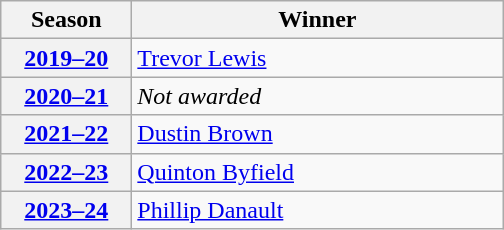<table class="wikitable">
<tr>
<th scope="col" style="width:5em">Season</th>
<th scope="col" style="width:15em">Winner</th>
</tr>
<tr>
<th scope="row"><a href='#'>2019–20</a></th>
<td><a href='#'>Trevor Lewis</a></td>
</tr>
<tr>
<th scope="row"><a href='#'>2020–21</a></th>
<td><em>Not awarded</em></td>
</tr>
<tr>
<th scope="row"><a href='#'>2021–22</a></th>
<td><a href='#'>Dustin Brown</a></td>
</tr>
<tr>
<th scope="row"><a href='#'>2022–23</a></th>
<td><a href='#'>Quinton Byfield</a></td>
</tr>
<tr>
<th scope="row"><a href='#'>2023–24</a></th>
<td><a href='#'>Phillip Danault</a></td>
</tr>
</table>
